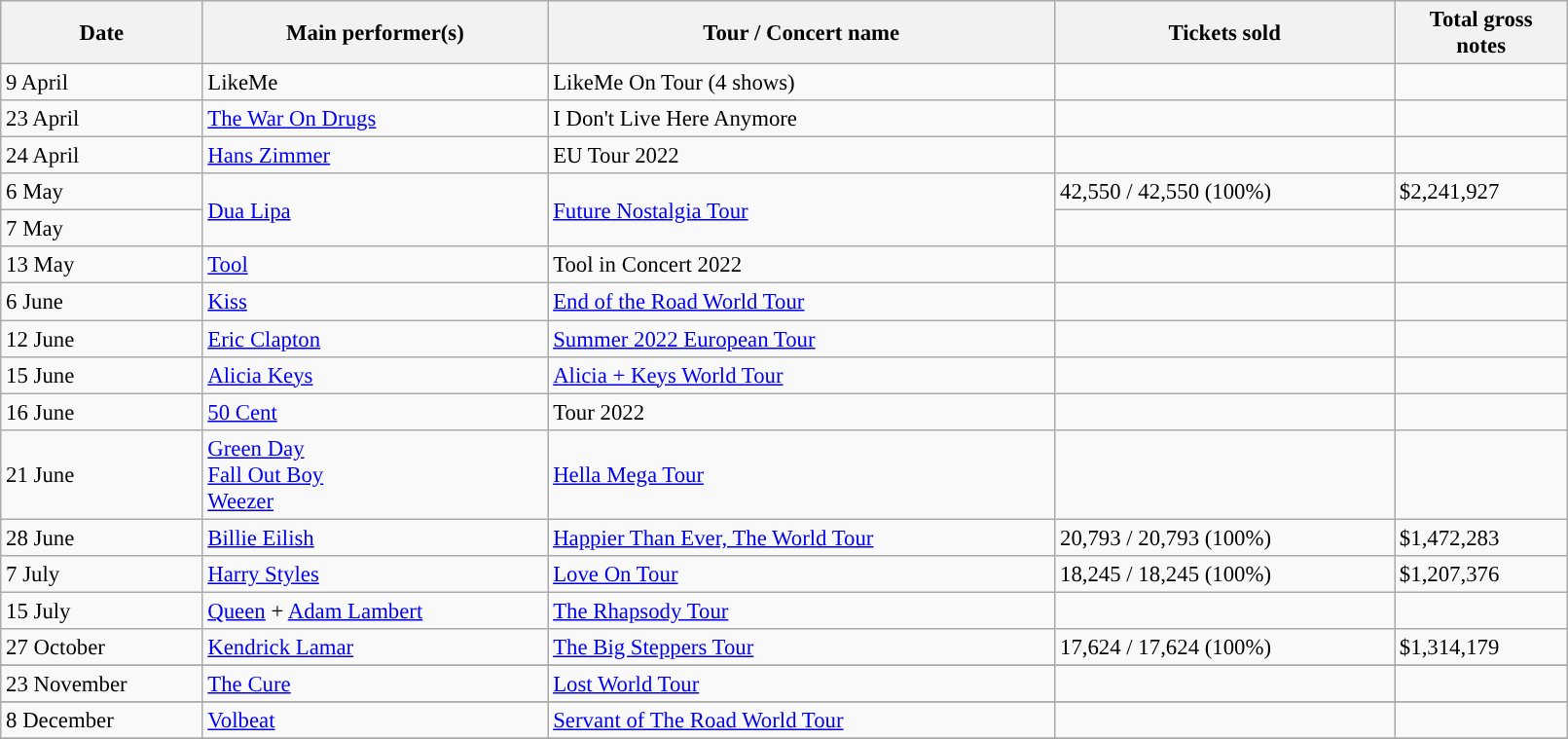<table class="wikitable"  style="text-align:left; font-size:95%; width:85%;">
<tr>
<th style="text-align:center;">Date</th>
<th style="text-align:center;">Main performer(s)</th>
<th style="text-align:center;">Tour / Concert name</th>
<th style="text-align:center;">Tickets sold</th>
<th style="text-align:center;">Total gross<br>notes</th>
</tr>
<tr>
<td>9 April</td>
<td>LikeMe</td>
<td>LikeMe On Tour (4 shows)</td>
<td></td>
<td></td>
</tr>
<tr>
<td>23 April</td>
<td><a href='#'>The War On Drugs</a></td>
<td>I Don't Live Here Anymore</td>
<td></td>
<td></td>
</tr>
<tr>
<td>24 April</td>
<td><a href='#'>Hans Zimmer</a></td>
<td>EU Tour 2022</td>
<td></td>
<td></td>
</tr>
<tr>
<td>6 May</td>
<td rowspan="2"><a href='#'>Dua Lipa</a></td>
<td rowspan="2"><a href='#'>Future Nostalgia Tour</a></td>
<td>42,550 / 42,550 (100%)</td>
<td>$2,241,927</td>
</tr>
<tr>
<td>7 May</td>
<td></td>
<td></td>
</tr>
<tr>
<td>13 May</td>
<td><a href='#'>Tool</a></td>
<td>Tool in Concert 2022</td>
<td></td>
<td></td>
</tr>
<tr>
<td>6 June</td>
<td><a href='#'>Kiss</a></td>
<td><a href='#'>End of the Road World Tour</a></td>
<td></td>
<td></td>
</tr>
<tr>
<td>12 June</td>
<td><a href='#'>Eric Clapton</a></td>
<td><a href='#'>Summer 2022 European Tour</a></td>
<td></td>
<td></td>
</tr>
<tr>
<td>15 June</td>
<td><a href='#'>Alicia Keys</a></td>
<td><a href='#'>Alicia + Keys World Tour</a></td>
<td></td>
<td></td>
</tr>
<tr>
<td>16 June</td>
<td><a href='#'>50 Cent</a></td>
<td>Tour 2022</td>
<td></td>
<td></td>
</tr>
<tr>
<td>21 June</td>
<td><a href='#'>Green Day</a><br><a href='#'>Fall Out Boy</a><br><a href='#'>Weezer</a></td>
<td><a href='#'>Hella Mega Tour</a></td>
<td></td>
<td></td>
</tr>
<tr>
<td>28 June</td>
<td><a href='#'>Billie Eilish</a></td>
<td><a href='#'>Happier Than Ever, The World Tour</a></td>
<td>20,793 / 20,793 (100%)</td>
<td>$1,472,283</td>
</tr>
<tr>
<td>7 July</td>
<td><a href='#'>Harry Styles</a></td>
<td><a href='#'>Love On Tour</a></td>
<td>18,245 / 18,245 (100%)</td>
<td>$1,207,376</td>
</tr>
<tr>
<td>15 July</td>
<td><a href='#'>Queen</a> + <a href='#'>Adam Lambert</a></td>
<td><a href='#'>The Rhapsody Tour</a></td>
<td></td>
<td></td>
</tr>
<tr>
<td>27 October</td>
<td><a href='#'>Kendrick Lamar</a></td>
<td><a href='#'>The Big Steppers Tour</a></td>
<td>17,624 / 17,624 (100%)</td>
<td>$1,314,179</td>
</tr>
<tr ||||>
</tr>
<tr>
<td>23 November</td>
<td><a href='#'>The Cure</a></td>
<td><a href='#'>Lost World Tour</a></td>
<td></td>
<td></td>
</tr>
<tr>
</tr>
<tr>
<td>8 December</td>
<td><a href='#'>Volbeat</a></td>
<td><a href='#'>Servant of The Road World Tour</a></td>
<td></td>
<td></td>
</tr>
<tr>
</tr>
</table>
